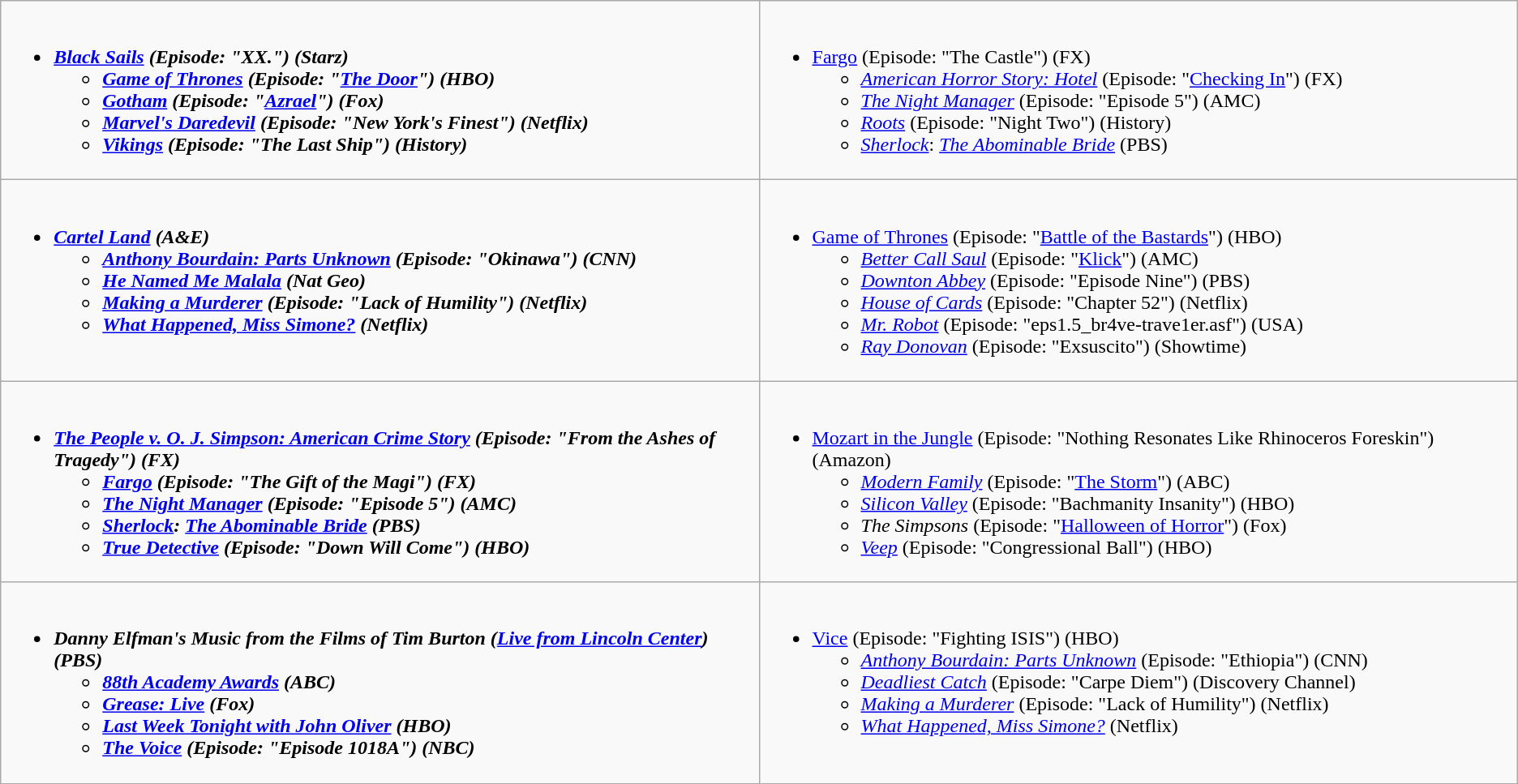<table class="wikitable">
<tr>
<td style="vertical-align:top;" width="50%"><br><ul><li><strong><em><a href='#'>Black Sails</a><em> (Episode: "XX.") (Starz)<strong><ul><li></em><a href='#'>Game of Thrones</a><em> (Episode: "<a href='#'>The Door</a>") (HBO)</li><li></em><a href='#'>Gotham</a><em> (Episode: "<a href='#'>Azrael</a>") (Fox)</li><li></em><a href='#'>Marvel's Daredevil</a><em> (Episode: "New York's Finest") (Netflix)</li><li></em><a href='#'>Vikings</a><em> (Episode: "The Last Ship") (History)</li></ul></li></ul></td>
<td style="vertical-align:top;" width="50%"><br><ul><li></em></strong><a href='#'>Fargo</a></em> (Episode: "The Castle") (FX)</strong><ul><li><em><a href='#'>American Horror Story: Hotel</a></em> (Episode: "<a href='#'>Checking In</a>") (FX)</li><li><em><a href='#'>The Night Manager</a></em> (Episode: "Episode 5") (AMC)</li><li><em><a href='#'>Roots</a></em> (Episode: "Night Two") (History)</li><li><em><a href='#'>Sherlock</a></em>: <em><a href='#'>The Abominable Bride</a></em> (PBS)</li></ul></li></ul></td>
</tr>
<tr>
<td style="vertical-align:top;" width="50%"><br><ul><li><strong><em><a href='#'>Cartel Land</a><em> (A&E)<strong><ul><li></em><a href='#'>Anthony Bourdain: Parts Unknown</a><em> (Episode: "Okinawa") (CNN)</li><li></em><a href='#'>He Named Me Malala</a><em> (Nat Geo)</li><li></em><a href='#'>Making a Murderer</a><em> (Episode: "Lack of Humility") (Netflix)</li><li></em><a href='#'>What Happened, Miss Simone?</a><em> (Netflix)</li></ul></li></ul></td>
<td style="vertical-align:top;" width="50%"><br><ul><li></em></strong><a href='#'>Game of Thrones</a></em> (Episode: "<a href='#'>Battle of the Bastards</a>") (HBO)</strong><ul><li><em><a href='#'>Better Call Saul</a></em> (Episode: "<a href='#'>Klick</a>") (AMC)</li><li><em><a href='#'>Downton Abbey</a></em> (Episode: "Episode Nine") (PBS)</li><li><em><a href='#'>House of Cards</a></em> (Episode: "Chapter 52") (Netflix)</li><li><em><a href='#'>Mr. Robot</a></em> (Episode: "eps1.5_br4ve-trave1er.asf") (USA)</li><li><em><a href='#'>Ray Donovan</a></em> (Episode: "Exsuscito") (Showtime)</li></ul></li></ul></td>
</tr>
<tr>
<td style="vertical-align:top;" width="50%"><br><ul><li><strong><em><a href='#'>The People v. O. J. Simpson: American Crime Story</a><em> (Episode: "From the Ashes of Tragedy") (FX)<strong><ul><li></em><a href='#'>Fargo</a><em> (Episode: "The Gift of the Magi") (FX)</li><li></em><a href='#'>The Night Manager</a><em> (Episode: "Episode 5") (AMC)</li><li></em><a href='#'>Sherlock</a><em>: </em><a href='#'>The Abominable Bride</a><em> (PBS)</li><li></em><a href='#'>True Detective</a><em> (Episode: "Down Will Come") (HBO)</li></ul></li></ul></td>
<td style="vertical-align:top;" width="50%"><br><ul><li></em></strong><a href='#'>Mozart in the Jungle</a></em> (Episode: "Nothing Resonates Like Rhinoceros Foreskin") (Amazon)</strong><ul><li><em><a href='#'>Modern Family</a></em> (Episode: "<a href='#'>The Storm</a>") (ABC)</li><li><em><a href='#'>Silicon Valley</a></em> (Episode: "Bachmanity Insanity") (HBO)</li><li><em>The Simpsons</em> (Episode: "<a href='#'>Halloween of Horror</a>") (Fox)</li><li><em><a href='#'>Veep</a></em> (Episode: "Congressional Ball") (HBO)</li></ul></li></ul></td>
</tr>
<tr>
<td style="vertical-align:top;" width="50%"><br><ul><li><strong><em>Danny Elfman's Music from the Films of Tim Burton (<a href='#'>Live from Lincoln Center</a>)<em> (PBS)<strong><ul><li></em><a href='#'>88th Academy Awards</a><em> (ABC)</li><li></em><a href='#'>Grease: Live</a><em> (Fox)</li><li></em><a href='#'>Last Week Tonight with John Oliver</a><em> (HBO)</li><li></em><a href='#'>The Voice</a><em> (Episode: "Episode 1018A") (NBC)</li></ul></li></ul></td>
<td style="vertical-align:top;" width="50%"><br><ul><li></em></strong><a href='#'>Vice</a></em> (Episode: "Fighting ISIS") (HBO)</strong><ul><li><em><a href='#'>Anthony Bourdain: Parts Unknown</a></em> (Episode: "Ethiopia") (CNN)</li><li><em><a href='#'>Deadliest Catch</a></em> (Episode: "Carpe Diem") (Discovery Channel)</li><li><em><a href='#'>Making a Murderer</a></em> (Episode: "Lack of Humility") (Netflix)</li><li><em><a href='#'>What Happened, Miss Simone?</a></em> (Netflix)</li></ul></li></ul></td>
</tr>
</table>
